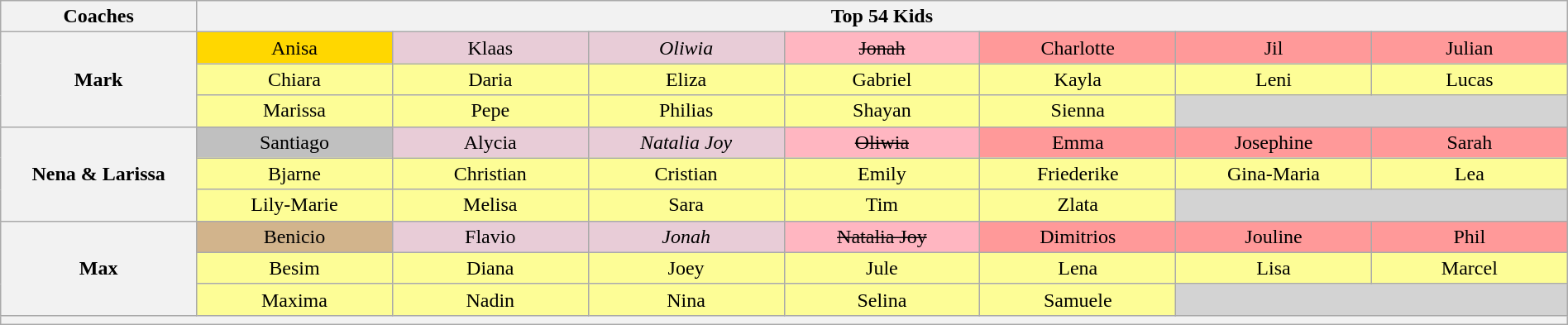<table class="wikitable" style="text-align:center; width:100%">
<tr>
<th width="12%" scope="col">Coaches</th>
<th width="84%" colspan="7" scope="col">Top 54 Kids</th>
</tr>
<tr>
<th rowspan="3">Mark</th>
<td style="background:gold; width:12%">Anisa</td>
<td style="background:#E8CCD7; width:12%">Klaas</td>
<td style="background:#E8CCD7; width:12%"><em>Oliwia</em></td>
<td style="background:lightpink; width:12%"><s>Jonah</s></td>
<td style="background:#FF9999; width:12%">Charlotte</td>
<td style="background:#FF9999; width:12%">Jil</td>
<td style="background:#FF9999; width:12%">Julian</td>
</tr>
<tr>
<td style="background:#FDFD96">Chiara</td>
<td style="background:#FDFD96">Daria</td>
<td style="background:#FDFD96">Eliza</td>
<td style="background:#FDFD96">Gabriel</td>
<td style="background:#FDFD96">Kayla</td>
<td style="background:#FDFD96">Leni</td>
<td style="background:#FDFD96">Lucas</td>
</tr>
<tr>
<td style="background:#FDFD96">Marissa</td>
<td style="background:#FDFD96">Pepe</td>
<td style="background:#FDFD96">Philias</td>
<td style="background:#FDFD96">Shayan</td>
<td style="background:#FDFD96">Sienna</td>
<td style="background:lightgrey" colspan="2"></td>
</tr>
<tr>
<th rowspan="3">Nena & Larissa</th>
<td style="background:silver">Santiago</td>
<td style="background:#E8CCD7">Alycia</td>
<td style="background:#E8CCD7"><em>Natalia Joy</em></td>
<td style="background:lightpink"><s>Oliwia</s></td>
<td style="background:#FF9999">Emma</td>
<td style="background:#FF9999">Josephine</td>
<td style="background:#FF9999">Sarah</td>
</tr>
<tr>
<td style="background:#FDFD96">Bjarne</td>
<td style="background:#FDFD96">Christian</td>
<td style="background:#FDFD96">Cristian</td>
<td style="background:#FDFD96">Emily</td>
<td style="background:#FDFD96">Friederike</td>
<td style="background:#FDFD96">Gina-Maria</td>
<td style="background:#FDFD96">Lea</td>
</tr>
<tr>
<td style="background:#FDFD96">Lily-Marie</td>
<td style="background:#FDFD96">Melisa</td>
<td style="background:#FDFD96">Sara</td>
<td style="background:#FDFD96">Tim</td>
<td style="background:#FDFD96">Zlata</td>
<td style="background:lightgrey" colspan="2"></td>
</tr>
<tr>
<th rowspan="3">Max</th>
<td style="background:tan">Benicio</td>
<td style="background:#E8CCD7">Flavio</td>
<td style="background:#E8CCD7"><em>Jonah</em></td>
<td style="background:lightpink"><s>Natalia Joy</s></td>
<td style="background:#FF9999">Dimitrios</td>
<td style="background:#FF9999">Jouline</td>
<td style="background:#FF9999">Phil</td>
</tr>
<tr>
<td style="background:#FDFD96">Besim</td>
<td style="background:#FDFD96">Diana</td>
<td style="background:#FDFD96">Joey</td>
<td style="background:#FDFD96">Jule</td>
<td style="background:#FDFD96">Lena</td>
<td style="background:#FDFD96">Lisa</td>
<td style="background:#FDFD96">Marcel</td>
</tr>
<tr>
<td style="background:#FDFD96">Maxima</td>
<td style="background:#FDFD96">Nadin</td>
<td style="background:#FDFD96">Nina</td>
<td style="background:#FDFD96">Selina</td>
<td style="background:#FDFD96">Samuele</td>
<td style="background:lightgrey" colspan="2"></td>
</tr>
<tr>
<th colspan="8" style="font-size:90%; line-height:12px"></th>
</tr>
</table>
